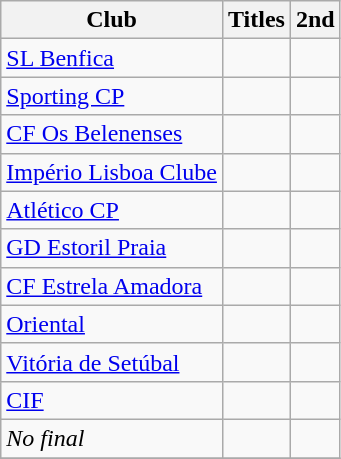<table class="wikitable">
<tr>
<th>Club</th>
<th>Titles</th>
<th>2nd</th>
</tr>
<tr>
<td><a href='#'>SL Benfica</a></td>
<td></td>
<td></td>
</tr>
<tr>
<td><a href='#'>Sporting CP</a></td>
<td></td>
<td></td>
</tr>
<tr>
<td><a href='#'>CF Os Belenenses</a></td>
<td></td>
<td></td>
</tr>
<tr>
<td><a href='#'>Império Lisboa Clube</a></td>
<td></td>
<td></td>
</tr>
<tr>
<td><a href='#'>Atlético CP</a></td>
<td></td>
<td></td>
</tr>
<tr>
<td><a href='#'>GD Estoril Praia</a></td>
<td></td>
<td></td>
</tr>
<tr>
<td><a href='#'>CF Estrela Amadora</a></td>
<td></td>
<td></td>
</tr>
<tr>
<td><a href='#'>Oriental</a></td>
<td></td>
<td></td>
</tr>
<tr>
<td><a href='#'>Vitória de Setúbal</a></td>
<td></td>
<td></td>
</tr>
<tr>
<td><a href='#'>CIF</a></td>
<td></td>
<td></td>
</tr>
<tr>
<td><em>No final</em></td>
<td></td>
<td></td>
</tr>
<tr>
</tr>
</table>
